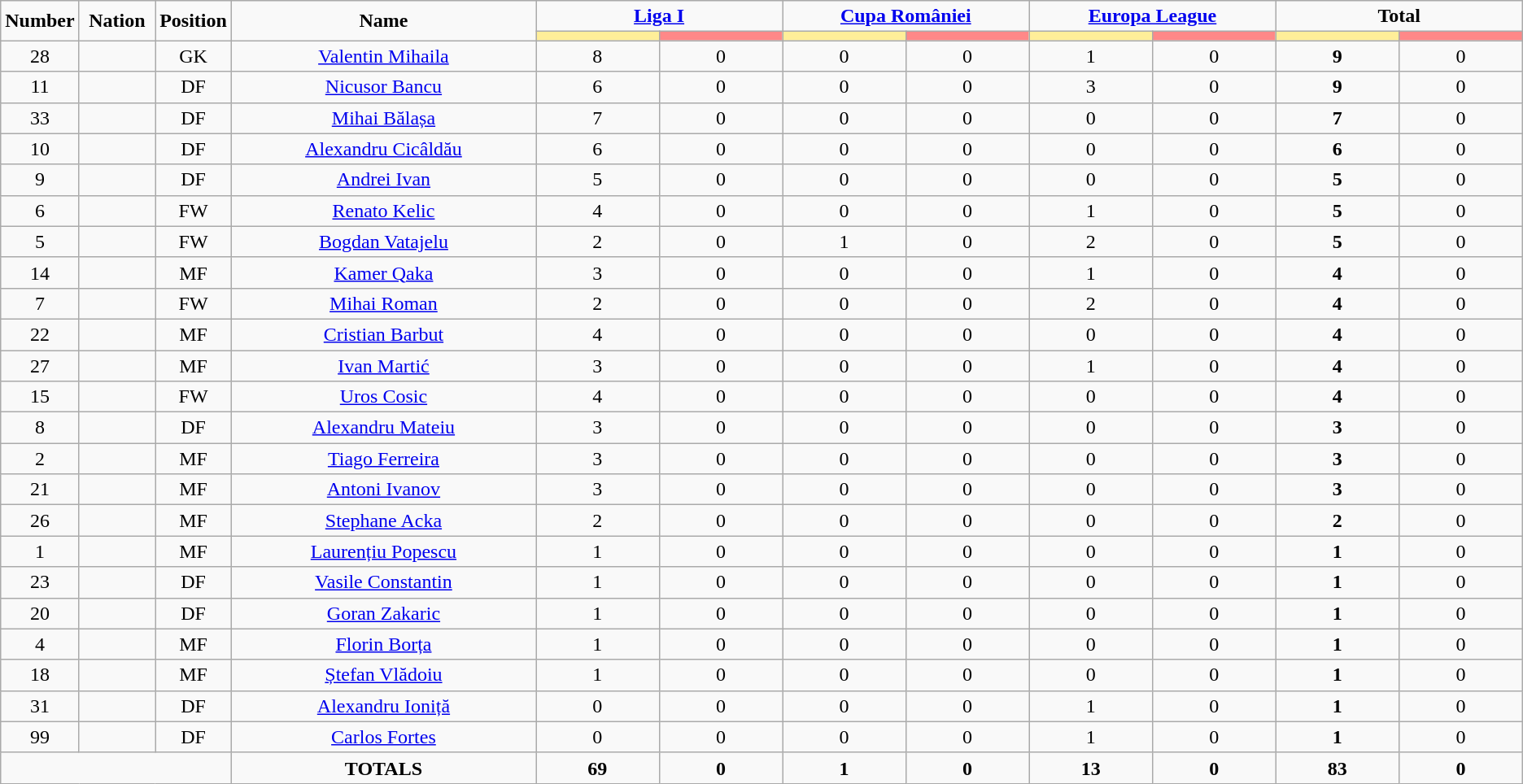<table class="wikitable" style="text-align:center;">
<tr>
<td rowspan="2"  style="width:5%; text-align:center;"><strong>Number</strong></td>
<td rowspan="2"  style="width:5%; text-align:center;"><strong>Nation</strong></td>
<td rowspan="2"  style="width:5%; text-align:center;"><strong>Position</strong></td>
<td rowspan="2"  style="width:20%; text-align:center;"><strong>Name</strong></td>
<td colspan="2" style="text-align:center;"><strong><a href='#'>Liga I</a></strong></td>
<td colspan="2" style="text-align:center;"><strong><a href='#'>Cupa României</a></strong></td>
<td colspan="2" style="text-align:center;"><strong><a href='#'>Europa League</a></strong></td>
<td colspan="2" style="text-align:center;"><strong>Total</strong></td>
</tr>
<tr>
<th style="width:60px; background:#fe9;"></th>
<th style="width:60px; background:#ff8888;"></th>
<th style="width:60px; background:#fe9;"></th>
<th style="width:60px; background:#ff8888;"></th>
<th style="width:60px; background:#fe9;"></th>
<th style="width:60px; background:#ff8888;"></th>
<th style="width:60px; background:#fe9;"></th>
<th style="width:60px; background:#ff8888;"></th>
</tr>
<tr>
<td>28</td>
<td></td>
<td>GK</td>
<td><a href='#'>Valentin Mihaila</a></td>
<td>8</td>
<td>0</td>
<td>0</td>
<td>0</td>
<td>1</td>
<td>0</td>
<td><strong>9</strong></td>
<td>0</td>
</tr>
<tr>
<td>11</td>
<td></td>
<td>DF</td>
<td><a href='#'>Nicusor Bancu</a></td>
<td>6</td>
<td>0</td>
<td>0</td>
<td>0</td>
<td>3</td>
<td>0</td>
<td><strong>9</strong></td>
<td>0</td>
</tr>
<tr>
<td>33</td>
<td></td>
<td>DF</td>
<td><a href='#'>Mihai Bălașa</a></td>
<td>7</td>
<td>0</td>
<td>0</td>
<td>0</td>
<td>0</td>
<td>0</td>
<td><strong>7</strong></td>
<td>0</td>
</tr>
<tr>
<td>10</td>
<td></td>
<td>DF</td>
<td><a href='#'>Alexandru Cicâldău</a></td>
<td>6</td>
<td>0</td>
<td>0</td>
<td>0</td>
<td>0</td>
<td>0</td>
<td><strong>6</strong></td>
<td>0</td>
</tr>
<tr>
<td>9</td>
<td></td>
<td>DF</td>
<td><a href='#'>Andrei Ivan</a></td>
<td>5</td>
<td>0</td>
<td>0</td>
<td>0</td>
<td>0</td>
<td>0</td>
<td><strong>5</strong></td>
<td>0</td>
</tr>
<tr>
<td>6</td>
<td></td>
<td>FW</td>
<td><a href='#'>Renato Kelic</a></td>
<td>4</td>
<td>0</td>
<td>0</td>
<td>0</td>
<td>1</td>
<td>0</td>
<td><strong>5</strong></td>
<td>0</td>
</tr>
<tr>
<td>5</td>
<td></td>
<td>FW</td>
<td><a href='#'>Bogdan Vatajelu</a></td>
<td>2</td>
<td>0</td>
<td>1</td>
<td>0</td>
<td>2</td>
<td>0</td>
<td><strong>5</strong></td>
<td>0</td>
</tr>
<tr>
<td>14</td>
<td></td>
<td>MF</td>
<td><a href='#'>Kamer Qaka</a></td>
<td>3</td>
<td>0</td>
<td>0</td>
<td>0</td>
<td>1</td>
<td>0</td>
<td><strong>4</strong></td>
<td>0</td>
</tr>
<tr>
<td>7</td>
<td></td>
<td>FW</td>
<td><a href='#'>Mihai Roman</a></td>
<td>2</td>
<td>0</td>
<td>0</td>
<td>0</td>
<td>2</td>
<td>0</td>
<td><strong>4</strong></td>
<td>0</td>
</tr>
<tr>
<td>22</td>
<td></td>
<td>MF</td>
<td><a href='#'>Cristian Barbut</a></td>
<td>4</td>
<td>0</td>
<td>0</td>
<td>0</td>
<td>0</td>
<td>0</td>
<td><strong>4</strong></td>
<td>0</td>
</tr>
<tr>
<td>27</td>
<td></td>
<td>MF</td>
<td><a href='#'>Ivan Martić</a></td>
<td>3</td>
<td>0</td>
<td>0</td>
<td>0</td>
<td>1</td>
<td>0</td>
<td><strong>4</strong></td>
<td>0</td>
</tr>
<tr>
<td>15</td>
<td></td>
<td>FW</td>
<td><a href='#'>Uros Cosic</a></td>
<td>4</td>
<td>0</td>
<td>0</td>
<td>0</td>
<td>0</td>
<td>0</td>
<td><strong>4</strong></td>
<td>0</td>
</tr>
<tr>
<td>8</td>
<td></td>
<td>DF</td>
<td><a href='#'>Alexandru Mateiu</a></td>
<td>3</td>
<td>0</td>
<td>0</td>
<td>0</td>
<td>0</td>
<td>0</td>
<td><strong>3</strong></td>
<td>0</td>
</tr>
<tr>
<td>2</td>
<td></td>
<td>MF</td>
<td><a href='#'>Tiago Ferreira</a></td>
<td>3</td>
<td>0</td>
<td>0</td>
<td>0</td>
<td>0</td>
<td>0</td>
<td><strong>3</strong></td>
<td>0</td>
</tr>
<tr>
<td>21</td>
<td></td>
<td>MF</td>
<td><a href='#'>Antoni Ivanov</a></td>
<td>3</td>
<td>0</td>
<td>0</td>
<td>0</td>
<td>0</td>
<td>0</td>
<td><strong>3</strong></td>
<td>0</td>
</tr>
<tr>
<td>26</td>
<td></td>
<td>MF</td>
<td><a href='#'>Stephane Acka</a></td>
<td>2</td>
<td>0</td>
<td>0</td>
<td>0</td>
<td>0</td>
<td>0</td>
<td><strong>2</strong></td>
<td>0</td>
</tr>
<tr>
<td>1</td>
<td></td>
<td>MF</td>
<td><a href='#'>Laurențiu Popescu</a></td>
<td>1</td>
<td>0</td>
<td>0</td>
<td>0</td>
<td>0</td>
<td>0</td>
<td><strong>1</strong></td>
<td>0</td>
</tr>
<tr>
<td>23</td>
<td></td>
<td>DF</td>
<td><a href='#'>Vasile Constantin</a></td>
<td>1</td>
<td>0</td>
<td>0</td>
<td>0</td>
<td>0</td>
<td>0</td>
<td><strong>1</strong></td>
<td>0</td>
</tr>
<tr>
<td>20</td>
<td></td>
<td>DF</td>
<td><a href='#'>Goran Zakaric</a></td>
<td>1</td>
<td>0</td>
<td>0</td>
<td>0</td>
<td>0</td>
<td>0</td>
<td><strong>1</strong></td>
<td>0</td>
</tr>
<tr>
<td>4</td>
<td></td>
<td>MF</td>
<td><a href='#'>Florin Borța</a></td>
<td>1</td>
<td>0</td>
<td>0</td>
<td>0</td>
<td>0</td>
<td>0</td>
<td><strong>1</strong></td>
<td>0</td>
</tr>
<tr>
<td>18</td>
<td></td>
<td>MF</td>
<td><a href='#'>Ștefan Vlădoiu</a></td>
<td>1</td>
<td>0</td>
<td>0</td>
<td>0</td>
<td>0</td>
<td>0</td>
<td><strong>1</strong></td>
<td>0</td>
</tr>
<tr>
<td>31</td>
<td></td>
<td>DF</td>
<td><a href='#'>Alexandru Ioniță</a></td>
<td>0</td>
<td>0</td>
<td>0</td>
<td>0</td>
<td>1</td>
<td>0</td>
<td><strong>1</strong></td>
<td>0</td>
</tr>
<tr>
<td>99</td>
<td></td>
<td>DF</td>
<td><a href='#'>Carlos Fortes</a></td>
<td>0</td>
<td>0</td>
<td>0</td>
<td>0</td>
<td>1</td>
<td>0</td>
<td><strong>1</strong></td>
<td>0</td>
</tr>
<tr>
<td colspan="3"></td>
<td><strong>TOTALS</strong></td>
<td><strong>69</strong></td>
<td><strong>0</strong></td>
<td><strong>1</strong></td>
<td><strong>0</strong></td>
<td><strong>13</strong></td>
<td><strong>0</strong></td>
<td><strong>83</strong></td>
<td><strong>0</strong></td>
</tr>
</table>
